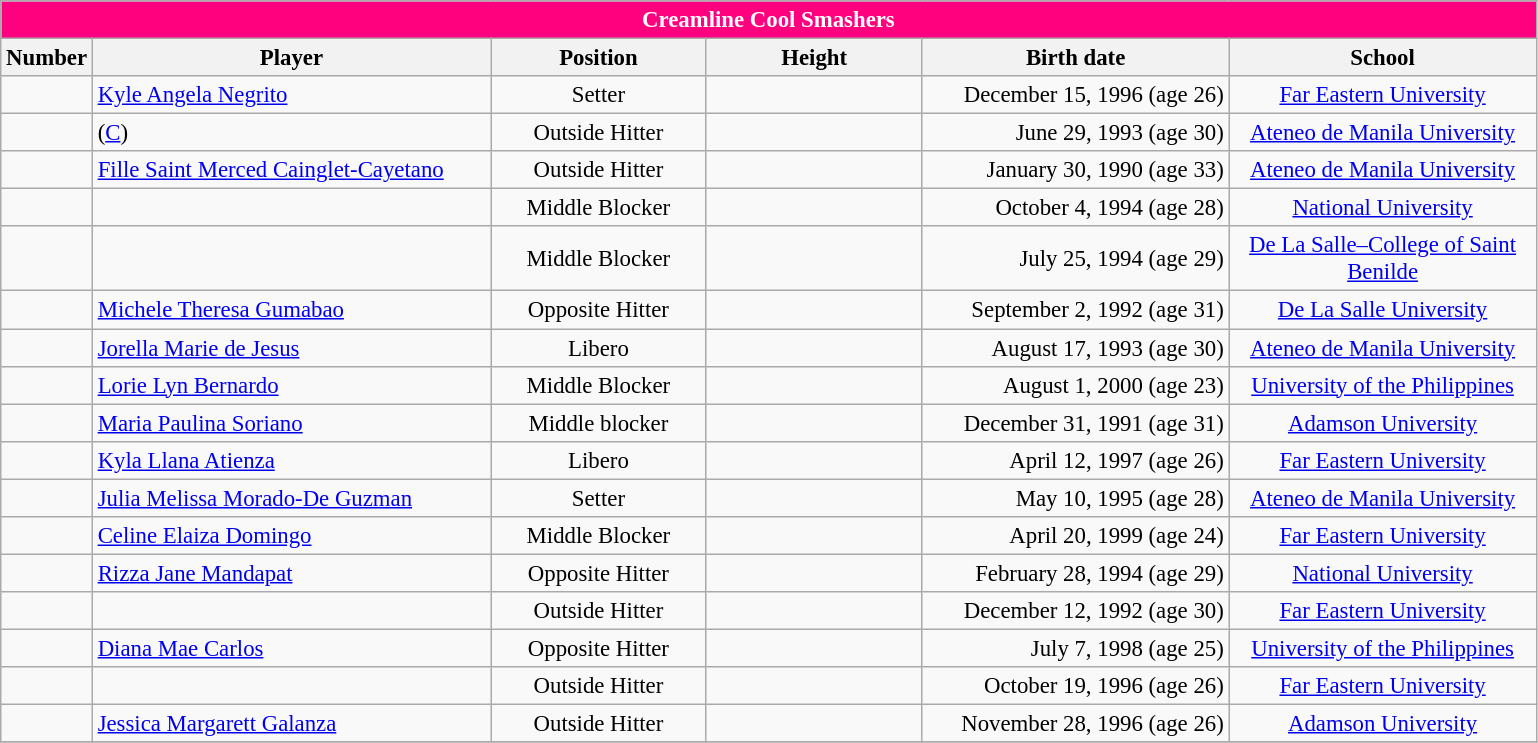<table class="wikitable sortable" style="font-size:95%; text-align:left;">
<tr>
<th colspan="7" style= "background:#FF007F; color:white; text-align: center"><strong>Creamline Cool Smashers</strong></th>
</tr>
<tr style="background:#FFFFFF;">
<th style= "align=center; width:1em;">Number</th>
<th style= "align=center;width:17em;">Player</th>
<th style= "align=center; width:9em;">Position</th>
<th style= "align=center; width:9em;">Height</th>
<th style= "align=center; width:13em;">Birth date</th>
<th style= "align=center; width:13em;">School</th>
</tr>
<tr align=center>
<td></td>
<td align=left> <a href='#'>Kyle Angela Negrito</a></td>
<td>Setter</td>
<td></td>
<td align=right>December 15, 1996 (age 26)</td>
<td><a href='#'>Far Eastern University</a></td>
</tr>
<tr align=center>
<td></td>
<td align=left>  (<a href='#'>C</a>)</td>
<td>Outside Hitter</td>
<td></td>
<td align=right>June 29, 1993 (age 30)</td>
<td><a href='#'>Ateneo de Manila University</a></td>
</tr>
<tr align=center>
<td></td>
<td align=left> <a href='#'>Fille Saint Merced Cainglet-Cayetano</a></td>
<td>Outside Hitter</td>
<td></td>
<td align="right">January 30, 1990 (age 33)</td>
<td><a href='#'>Ateneo de Manila University</a></td>
</tr>
<tr align=center>
<td></td>
<td align=left> </td>
<td>Middle Blocker</td>
<td></td>
<td align=right>October 4, 1994 (age 28)</td>
<td><a href='#'>National University</a></td>
</tr>
<tr align=center>
<td></td>
<td align=left> </td>
<td>Middle Blocker</td>
<td></td>
<td align="right">July 25, 1994 (age 29)</td>
<td><a href='#'>De La Salle–College of Saint Benilde</a></td>
</tr>
<tr align=center>
<td></td>
<td align=left> <a href='#'>Michele Theresa Gumabao</a></td>
<td>Opposite Hitter</td>
<td></td>
<td align="right">September 2, 1992 (age 31)</td>
<td><a href='#'>De La Salle University</a></td>
</tr>
<tr align=center>
<td></td>
<td align=left> <a href='#'>Jorella Marie de Jesus</a></td>
<td>Libero</td>
<td></td>
<td align="right">August 17, 1993 (age 30)</td>
<td><a href='#'>Ateneo de Manila University</a></td>
</tr>
<tr align=center>
<td></td>
<td align=left> <a href='#'>Lorie Lyn Bernardo</a></td>
<td>Middle Blocker</td>
<td></td>
<td align="right">August 1, 2000 (age 23)</td>
<td><a href='#'>University of the Philippines</a></td>
</tr>
<tr align=center>
<td></td>
<td align=left> <a href='#'>Maria Paulina Soriano</a></td>
<td>Middle blocker</td>
<td></td>
<td align=right>December 31, 1991 (age 31)</td>
<td><a href='#'>Adamson University</a></td>
</tr>
<tr align=center>
<td></td>
<td align=left> <a href='#'>Kyla Llana Atienza</a></td>
<td>Libero</td>
<td></td>
<td align="right">April 12, 1997 (age 26)</td>
<td><a href='#'>Far Eastern University</a></td>
</tr>
<tr align=center>
<td></td>
<td align=left> <a href='#'>Julia Melissa Morado-De Guzman</a></td>
<td>Setter</td>
<td></td>
<td align=right>May 10, 1995 (age 28)</td>
<td><a href='#'>Ateneo de Manila University</a></td>
</tr>
<tr align=center>
<td></td>
<td align=left> <a href='#'>Celine Elaiza Domingo</a></td>
<td>Middle Blocker</td>
<td></td>
<td align="right">April 20, 1999 (age 24)</td>
<td><a href='#'>Far Eastern University</a></td>
</tr>
<tr align=center>
<td></td>
<td align=left> <a href='#'>Rizza Jane Mandapat</a></td>
<td>Opposite Hitter</td>
<td></td>
<td align="right">February 28, 1994 (age 29)</td>
<td><a href='#'>National University</a></td>
</tr>
<tr align=center>
<td></td>
<td align=left> </td>
<td>Outside Hitter</td>
<td></td>
<td align="right">December 12, 1992 (age 30)</td>
<td><a href='#'>Far Eastern University</a></td>
</tr>
<tr align=center>
<td></td>
<td align=left> <a href='#'>Diana Mae Carlos</a></td>
<td>Opposite Hitter</td>
<td></td>
<td align="right">July 7, 1998 (age 25)</td>
<td><a href='#'>University of the Philippines</a></td>
</tr>
<tr align=center>
<td></td>
<td align=left> </td>
<td>Outside Hitter</td>
<td></td>
<td align="right">October 19, 1996 (age 26)</td>
<td><a href='#'>Far Eastern University</a></td>
</tr>
<tr align=center>
<td></td>
<td align=left> <a href='#'>Jessica Margarett Galanza</a></td>
<td>Outside Hitter</td>
<td></td>
<td align=right>November 28, 1996 (age 26)</td>
<td><a href='#'>Adamson University</a></td>
</tr>
<tr align=center>
</tr>
</table>
